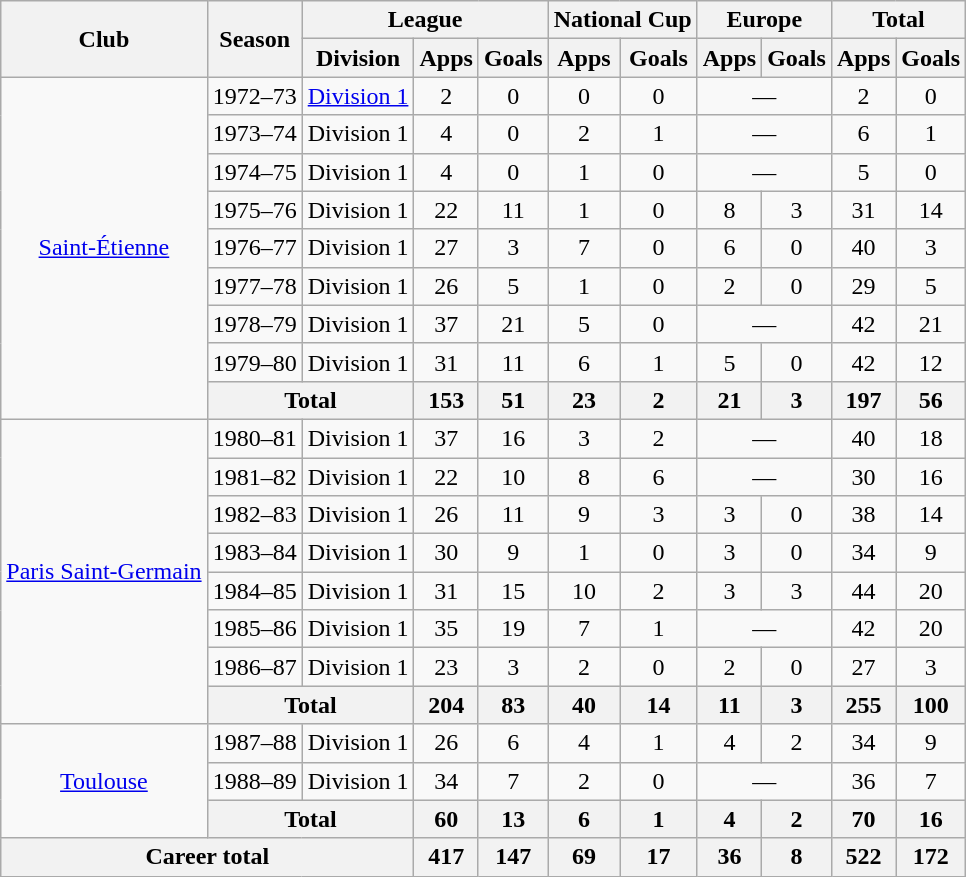<table class="wikitable" style="text-align:center">
<tr>
<th rowspan="2">Club</th>
<th rowspan="2">Season</th>
<th colspan="3">League</th>
<th colspan="2">National Cup</th>
<th colspan="2">Europe</th>
<th colspan="2">Total</th>
</tr>
<tr>
<th>Division</th>
<th>Apps</th>
<th>Goals</th>
<th>Apps</th>
<th>Goals</th>
<th>Apps</th>
<th>Goals</th>
<th>Apps</th>
<th>Goals</th>
</tr>
<tr>
<td rowspan="9"><a href='#'>Saint-Étienne</a></td>
<td>1972–73</td>
<td><a href='#'>Division 1</a></td>
<td>2</td>
<td>0</td>
<td>0</td>
<td>0</td>
<td colspan="2">—</td>
<td>2</td>
<td>0</td>
</tr>
<tr>
<td>1973–74</td>
<td>Division 1</td>
<td>4</td>
<td>0</td>
<td>2</td>
<td>1</td>
<td colspan="2">—</td>
<td>6</td>
<td>1</td>
</tr>
<tr>
<td>1974–75</td>
<td>Division 1</td>
<td>4</td>
<td>0</td>
<td>1</td>
<td>0</td>
<td colspan="2">—</td>
<td>5</td>
<td>0</td>
</tr>
<tr>
<td>1975–76</td>
<td>Division 1</td>
<td>22</td>
<td>11</td>
<td>1</td>
<td>0</td>
<td>8</td>
<td>3</td>
<td>31</td>
<td>14</td>
</tr>
<tr>
<td>1976–77</td>
<td>Division 1</td>
<td>27</td>
<td>3</td>
<td>7</td>
<td>0</td>
<td>6</td>
<td>0</td>
<td>40</td>
<td>3</td>
</tr>
<tr>
<td>1977–78</td>
<td>Division 1</td>
<td>26</td>
<td>5</td>
<td>1</td>
<td>0</td>
<td>2</td>
<td>0</td>
<td>29</td>
<td>5</td>
</tr>
<tr>
<td>1978–79</td>
<td>Division 1</td>
<td>37</td>
<td>21</td>
<td>5</td>
<td>0</td>
<td colspan="2">—</td>
<td>42</td>
<td>21</td>
</tr>
<tr>
<td>1979–80</td>
<td>Division 1</td>
<td>31</td>
<td>11</td>
<td>6</td>
<td>1</td>
<td>5</td>
<td>0</td>
<td>42</td>
<td>12</td>
</tr>
<tr>
<th colspan="2">Total</th>
<th>153</th>
<th>51</th>
<th>23</th>
<th>2</th>
<th>21</th>
<th>3</th>
<th>197</th>
<th>56</th>
</tr>
<tr>
<td rowspan="8"><a href='#'>Paris Saint-Germain</a></td>
<td>1980–81</td>
<td>Division 1</td>
<td>37</td>
<td>16</td>
<td>3</td>
<td>2</td>
<td colspan="2">—</td>
<td>40</td>
<td>18</td>
</tr>
<tr>
<td>1981–82</td>
<td>Division 1</td>
<td>22</td>
<td>10</td>
<td>8</td>
<td>6</td>
<td colspan="2">—</td>
<td>30</td>
<td>16</td>
</tr>
<tr>
<td>1982–83</td>
<td>Division 1</td>
<td>26</td>
<td>11</td>
<td>9</td>
<td>3</td>
<td>3</td>
<td>0</td>
<td>38</td>
<td>14</td>
</tr>
<tr>
<td>1983–84</td>
<td>Division 1</td>
<td>30</td>
<td>9</td>
<td>1</td>
<td>0</td>
<td>3</td>
<td>0</td>
<td>34</td>
<td>9</td>
</tr>
<tr>
<td>1984–85</td>
<td>Division 1</td>
<td>31</td>
<td>15</td>
<td>10</td>
<td>2</td>
<td>3</td>
<td>3</td>
<td>44</td>
<td>20</td>
</tr>
<tr>
<td>1985–86</td>
<td>Division 1</td>
<td>35</td>
<td>19</td>
<td>7</td>
<td>1</td>
<td colspan="2">—</td>
<td>42</td>
<td>20</td>
</tr>
<tr>
<td>1986–87</td>
<td>Division 1</td>
<td>23</td>
<td>3</td>
<td>2</td>
<td>0</td>
<td>2</td>
<td>0</td>
<td>27</td>
<td>3</td>
</tr>
<tr>
<th colspan="2">Total</th>
<th>204</th>
<th>83</th>
<th>40</th>
<th>14</th>
<th>11</th>
<th>3</th>
<th>255</th>
<th>100</th>
</tr>
<tr>
<td rowspan="3"><a href='#'>Toulouse</a></td>
<td>1987–88</td>
<td>Division 1</td>
<td>26</td>
<td>6</td>
<td>4</td>
<td>1</td>
<td>4</td>
<td>2</td>
<td>34</td>
<td>9</td>
</tr>
<tr>
<td>1988–89</td>
<td>Division 1</td>
<td>34</td>
<td>7</td>
<td>2</td>
<td>0</td>
<td colspan="2">—</td>
<td>36</td>
<td>7</td>
</tr>
<tr>
<th colspan="2">Total</th>
<th>60</th>
<th>13</th>
<th>6</th>
<th>1</th>
<th>4</th>
<th>2</th>
<th>70</th>
<th>16</th>
</tr>
<tr>
<th colspan="3">Career total</th>
<th>417</th>
<th>147</th>
<th>69</th>
<th>17</th>
<th>36</th>
<th>8</th>
<th>522</th>
<th>172</th>
</tr>
</table>
